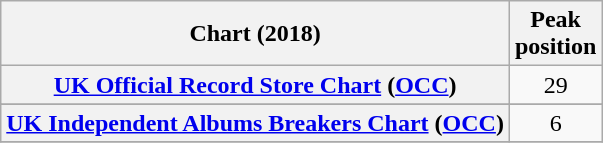<table class="wikitable plainrowheaders sortable" style="text-align:center">
<tr>
<th>Chart (2018)</th>
<th>Peak<br>position</th>
</tr>
<tr>
<th scope="row"><a href='#'>UK Official Record Store Chart</a> (<a href='#'>OCC</a>)</th>
<td>29</td>
</tr>
<tr>
</tr>
<tr>
<th scope="row"><a href='#'>UK Independent Albums Breakers Chart</a> (<a href='#'>OCC</a>)</th>
<td>6</td>
</tr>
<tr>
</tr>
</table>
